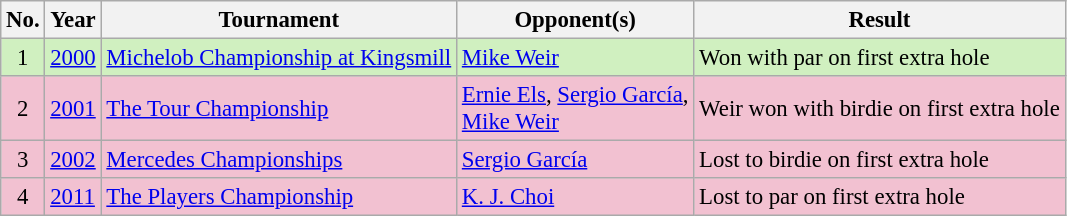<table class="wikitable" style="font-size:95%;">
<tr>
<th>No.</th>
<th>Year</th>
<th>Tournament</th>
<th>Opponent(s)</th>
<th>Result</th>
</tr>
<tr style="background:#D0F0C0;">
<td align=center>1</td>
<td><a href='#'>2000</a></td>
<td><a href='#'>Michelob Championship at Kingsmill</a></td>
<td> <a href='#'>Mike Weir</a></td>
<td>Won with par on first extra hole</td>
</tr>
<tr style="background:#F2C1D1;">
<td align=center>2</td>
<td><a href='#'>2001</a></td>
<td><a href='#'>The Tour Championship</a></td>
<td> <a href='#'>Ernie Els</a>,  <a href='#'>Sergio García</a>,<br> <a href='#'>Mike Weir</a></td>
<td>Weir won with birdie on first extra hole</td>
</tr>
<tr style="background:#F2C1D1;">
<td align=center>3</td>
<td><a href='#'>2002</a></td>
<td><a href='#'>Mercedes Championships</a></td>
<td> <a href='#'>Sergio García</a></td>
<td>Lost to birdie on first extra hole</td>
</tr>
<tr style="background:#F2C1D1;">
<td align=center>4</td>
<td><a href='#'>2011</a></td>
<td><a href='#'>The Players Championship</a></td>
<td> <a href='#'>K. J. Choi</a></td>
<td>Lost to par on first extra hole</td>
</tr>
</table>
